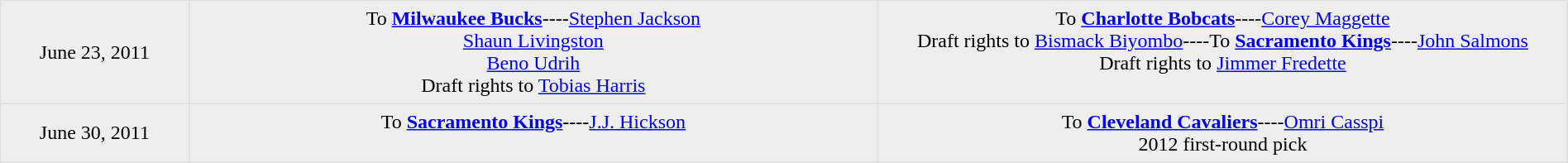<table border=1 style="border-collapse:collapse; text-align: center; width: 100%" bordercolor="#DFDFDF"  cellpadding="5">
<tr bgcolor="eeeeee">
<td style="width:12%">June 23, 2011</td>
<td style="width:44%" valign="top">To <strong><a href='#'>Milwaukee Bucks</a></strong>----<a href='#'>Stephen Jackson</a><br><a href='#'>Shaun Livingston</a><br><a href='#'>Beno Udrih</a><br>Draft rights to <a href='#'>Tobias Harris</a></td>
<td style="width:44%" valign="top">To <strong><a href='#'>Charlotte Bobcats</a></strong>----<a href='#'>Corey Maggette</a><br>Draft rights to <a href='#'>Bismack Biyombo</a>----To <strong><a href='#'>Sacramento Kings</a></strong>----<a href='#'>John Salmons</a><br>Draft rights to <a href='#'>Jimmer Fredette</a></td>
</tr>
<tr>
</tr>
<tr bgcolor="eeeeee">
<td style="width:12%">June 30, 2011</td>
<td style="width:44%" valign="top">To <strong><a href='#'>Sacramento Kings</a></strong>----<a href='#'>J.J. Hickson</a></td>
<td style="width:44%" valign="top">To <strong><a href='#'>Cleveland Cavaliers</a></strong>----<a href='#'>Omri Casspi</a><br>2012 first-round pick</td>
</tr>
</table>
